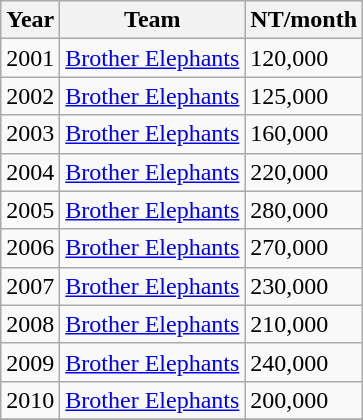<table class="wikitable">
<tr>
<th>Year</th>
<th>Team</th>
<th>NT/month</th>
</tr>
<tr>
<td>2001</td>
<td><a href='#'>Brother Elephants</a></td>
<td>120,000</td>
</tr>
<tr>
<td>2002</td>
<td><a href='#'>Brother Elephants</a></td>
<td>125,000</td>
</tr>
<tr>
<td>2003</td>
<td><a href='#'>Brother Elephants</a></td>
<td>160,000</td>
</tr>
<tr>
<td>2004</td>
<td><a href='#'>Brother Elephants</a></td>
<td>220,000</td>
</tr>
<tr>
<td>2005</td>
<td><a href='#'>Brother Elephants</a></td>
<td>280,000</td>
</tr>
<tr>
<td>2006</td>
<td><a href='#'>Brother Elephants</a></td>
<td>270,000</td>
</tr>
<tr>
<td>2007</td>
<td><a href='#'>Brother Elephants</a></td>
<td>230,000</td>
</tr>
<tr>
<td>2008</td>
<td><a href='#'>Brother Elephants</a></td>
<td>210,000</td>
</tr>
<tr>
<td>2009</td>
<td><a href='#'>Brother Elephants</a></td>
<td>240,000</td>
</tr>
<tr>
<td>2010</td>
<td><a href='#'>Brother Elephants</a></td>
<td>200,000</td>
</tr>
<tr>
</tr>
</table>
